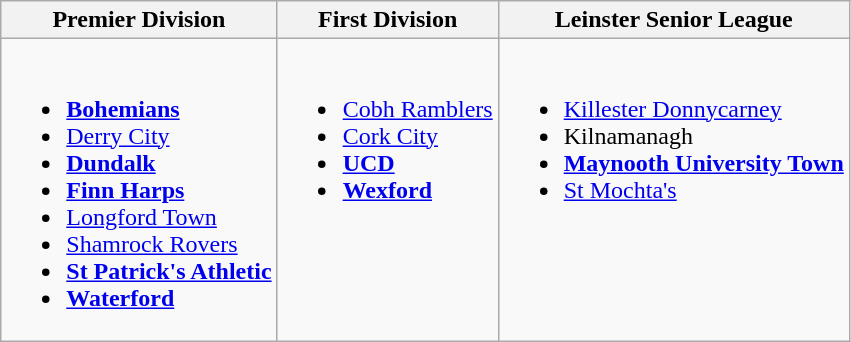<table class="wikitable">
<tr>
<th>Premier Division</th>
<th>First Division</th>
<th>Leinster Senior League</th>
</tr>
<tr>
<td valign="top"><br><ul><li><strong><a href='#'>Bohemians</a></strong></li><li><a href='#'>Derry City</a></li><li><strong><a href='#'>Dundalk</a></strong></li><li><strong><a href='#'>Finn Harps</a></strong></li><li><a href='#'>Longford Town</a></li><li><a href='#'>Shamrock Rovers</a></li><li><strong><a href='#'>St Patrick's Athletic</a></strong></li><li><strong><a href='#'>Waterford</a></strong></li></ul></td>
<td valign="top"><br><ul><li><a href='#'>Cobh Ramblers</a></li><li><a href='#'>Cork City</a></li><li><strong><a href='#'>UCD</a></strong></li><li><strong><a href='#'>Wexford</a></strong></li></ul></td>
<td valign="top"><br><ul><li><a href='#'>Killester Donnycarney</a></li><li>Kilnamanagh</li><li><strong><a href='#'>Maynooth University Town</a></strong></li><li><a href='#'>St Mochta's</a></li></ul></td>
</tr>
</table>
